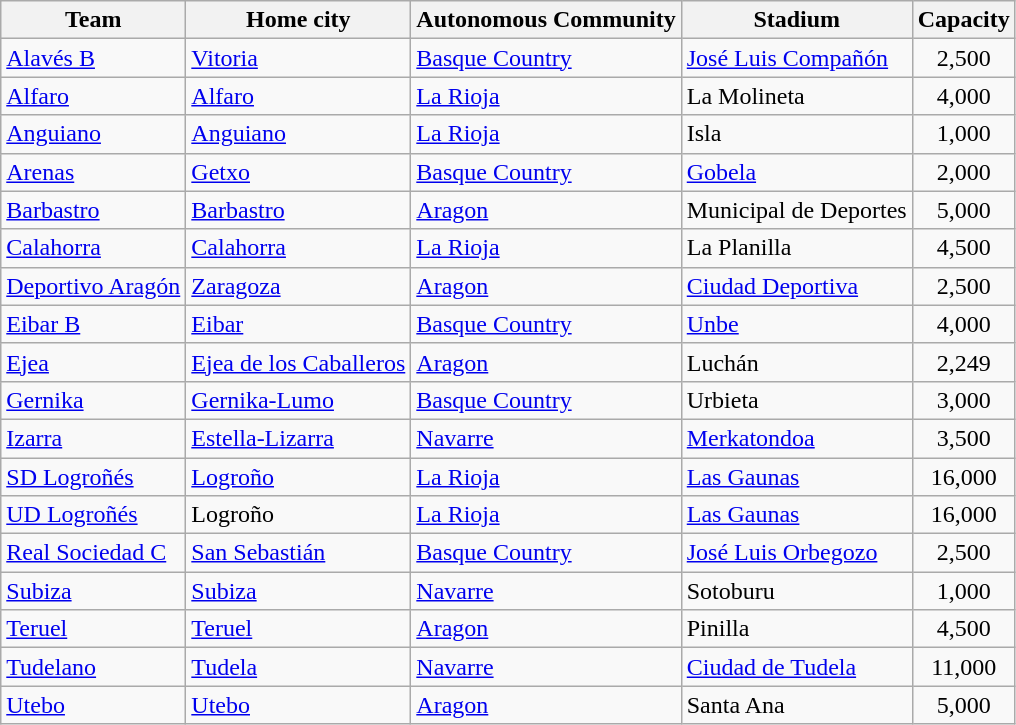<table class="wikitable sortable">
<tr>
<th>Team</th>
<th>Home city</th>
<th>Autonomous Community</th>
<th>Stadium</th>
<th>Capacity</th>
</tr>
<tr>
<td><a href='#'>Alavés B</a></td>
<td><a href='#'>Vitoria</a></td>
<td><a href='#'>Basque Country</a></td>
<td><a href='#'>José Luis Compañón</a></td>
<td align=center>2,500</td>
</tr>
<tr>
<td><a href='#'>Alfaro</a></td>
<td><a href='#'>Alfaro</a></td>
<td><a href='#'>La Rioja</a></td>
<td>La Molineta</td>
<td align=center>4,000</td>
</tr>
<tr>
<td><a href='#'>Anguiano</a></td>
<td><a href='#'>Anguiano</a></td>
<td><a href='#'>La Rioja</a></td>
<td>Isla</td>
<td align=center>1,000</td>
</tr>
<tr>
<td><a href='#'>Arenas</a></td>
<td><a href='#'>Getxo</a></td>
<td><a href='#'>Basque Country</a></td>
<td><a href='#'>Gobela</a></td>
<td align=center>2,000</td>
</tr>
<tr>
<td><a href='#'>Barbastro</a></td>
<td><a href='#'>Barbastro</a></td>
<td><a href='#'>Aragon</a></td>
<td>Municipal de Deportes</td>
<td align=center>5,000</td>
</tr>
<tr>
<td><a href='#'>Calahorra</a></td>
<td><a href='#'>Calahorra</a></td>
<td><a href='#'>La Rioja</a></td>
<td>La Planilla</td>
<td align=center>4,500</td>
</tr>
<tr>
<td><a href='#'>Deportivo Aragón</a></td>
<td><a href='#'>Zaragoza</a></td>
<td><a href='#'>Aragon</a></td>
<td><a href='#'>Ciudad Deportiva</a></td>
<td align=center>2,500</td>
</tr>
<tr>
<td><a href='#'>Eibar B</a></td>
<td><a href='#'>Eibar</a></td>
<td><a href='#'>Basque Country</a></td>
<td><a href='#'>Unbe</a></td>
<td align=center>4,000</td>
</tr>
<tr>
<td><a href='#'>Ejea</a></td>
<td><a href='#'>Ejea de los Caballeros</a></td>
<td><a href='#'>Aragon</a></td>
<td>Luchán</td>
<td align=center>2,249</td>
</tr>
<tr>
<td><a href='#'>Gernika</a></td>
<td><a href='#'>Gernika-Lumo</a></td>
<td><a href='#'>Basque Country</a></td>
<td>Urbieta</td>
<td align=center>3,000</td>
</tr>
<tr>
<td><a href='#'>Izarra</a></td>
<td><a href='#'>Estella-Lizarra</a></td>
<td><a href='#'>Navarre</a></td>
<td><a href='#'>Merkatondoa</a></td>
<td align=center>3,500</td>
</tr>
<tr>
<td><a href='#'>SD Logroñés</a></td>
<td><a href='#'>Logroño</a></td>
<td><a href='#'>La Rioja</a></td>
<td><a href='#'>Las Gaunas</a></td>
<td align=center>16,000</td>
</tr>
<tr>
<td><a href='#'>UD Logroñés</a> </td>
<td>Logroño</td>
<td><a href='#'>La Rioja</a></td>
<td><a href='#'>Las Gaunas</a></td>
<td align=center>16,000</td>
</tr>
<tr>
<td><a href='#'>Real Sociedad C</a></td>
<td><a href='#'>San Sebastián</a></td>
<td><a href='#'>Basque Country</a></td>
<td><a href='#'>José Luis Orbegozo</a></td>
<td align=center>2,500</td>
</tr>
<tr>
<td><a href='#'>Subiza</a></td>
<td><a href='#'>Subiza</a></td>
<td><a href='#'>Navarre</a></td>
<td>Sotoburu</td>
<td align=center>1,000</td>
</tr>
<tr>
<td><a href='#'>Teruel</a></td>
<td><a href='#'>Teruel</a></td>
<td><a href='#'>Aragon</a></td>
<td>Pinilla</td>
<td align=center>4,500</td>
</tr>
<tr>
<td><a href='#'>Tudelano</a></td>
<td><a href='#'>Tudela</a></td>
<td><a href='#'>Navarre</a></td>
<td><a href='#'>Ciudad de Tudela</a></td>
<td align=center>11,000</td>
</tr>
<tr>
<td><a href='#'>Utebo</a></td>
<td><a href='#'>Utebo</a></td>
<td><a href='#'>Aragon</a></td>
<td>Santa Ana</td>
<td align=center>5,000</td>
</tr>
</table>
